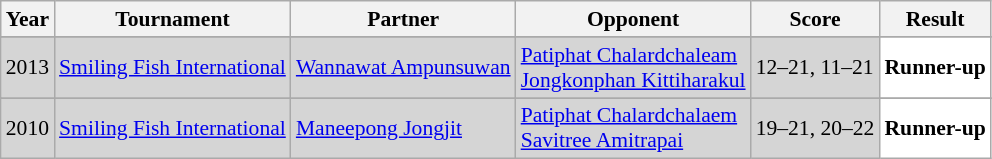<table class="sortable wikitable" style="font-size: 90%;">
<tr>
<th>Year</th>
<th>Tournament</th>
<th>Partner</th>
<th>Opponent</th>
<th>Score</th>
<th>Result</th>
</tr>
<tr>
</tr>
<tr style="background:#D5D5D5">
<td align="center">2013</td>
<td align="left"><a href='#'>Smiling Fish International</a></td>
<td align="left"> <a href='#'>Wannawat Ampunsuwan</a></td>
<td align="left"> <a href='#'>Patiphat Chalardchaleam</a><br> <a href='#'>Jongkonphan Kittiharakul</a></td>
<td align="left">12–21, 11–21</td>
<td style="text-align:left; background:white"> <strong>Runner-up</strong></td>
</tr>
<tr>
</tr>
<tr style="background:#D5D5D5">
<td align="center">2010</td>
<td align="left"><a href='#'>Smiling Fish International</a></td>
<td align="left"> <a href='#'>Maneepong Jongjit</a></td>
<td align="left"> <a href='#'>Patiphat Chalardchalaem</a><br> <a href='#'>Savitree Amitrapai</a></td>
<td align="left">19–21, 20–22</td>
<td style="text-align:left; background:white"> <strong>Runner-up</strong></td>
</tr>
</table>
